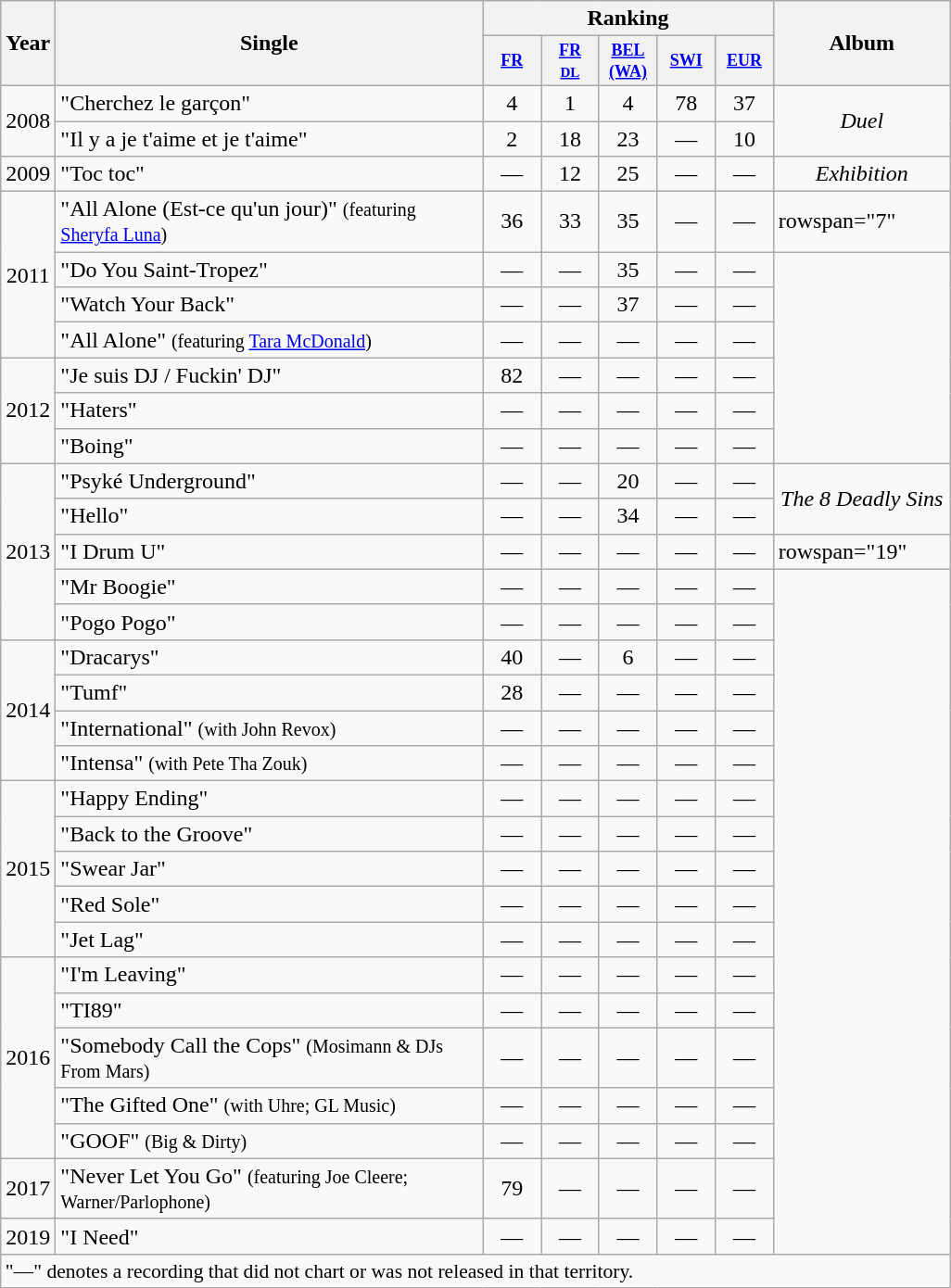<table class="wikitable">
<tr>
<th align="center" rowspan="2">Year</th>
<th align="center" rowspan="2" width="300">Single</th>
<th align="center" colspan="5">Ranking</th>
<th align="center" rowspan="2" width="120">Album</th>
</tr>
<tr>
<th style="width:3em;font-size:75%"><a href='#'>FR</a></th>
<th style="width:3em;font-size:75%"><a href='#'>FR</a><br><small><a href='#'>DL</a></small></th>
<th style="width:3em;font-size:75%"><a href='#'>BEL (WA)</a></th>
<th style="width:3em;font-size:75%"><a href='#'>SWI</a></th>
<th style="width:3em;font-size:75%"><a href='#'>EUR</a></th>
</tr>
<tr>
<td align="center" rowspan="2">2008</td>
<td>"Cherchez le garçon"</td>
<td align="center">4</td>
<td align="center">1</td>
<td align="center">4</td>
<td align="center">78</td>
<td align="center">37</td>
<td align="center" rowspan="2"><em>Duel</em></td>
</tr>
<tr>
<td>"Il y a je t'aime et je t'aime"</td>
<td align="center">2</td>
<td align="center">18</td>
<td align="center">23</td>
<td align="center">—</td>
<td align="center">10</td>
</tr>
<tr>
<td align="center">2009</td>
<td>"Toc toc"</td>
<td align="center">—</td>
<td align="center">12</td>
<td align="center">25</td>
<td align="center">—</td>
<td align="center">—</td>
<td align="center"><em>Exhibition</em></td>
</tr>
<tr>
<td align="center" rowspan="4">2011</td>
<td>"All Alone (Est-ce qu'un jour)" <small>(featuring <a href='#'>Sheryfa Luna</a>)</small></td>
<td align="center">36</td>
<td align="center">33</td>
<td align="center">35</td>
<td align="center">—</td>
<td align="center">—</td>
<td>rowspan="7" </td>
</tr>
<tr>
<td>"Do You Saint-Tropez"</td>
<td align="center">—</td>
<td align="center">—</td>
<td align="center">35</td>
<td align="center">—</td>
<td align="center">—</td>
</tr>
<tr>
<td>"Watch Your Back"</td>
<td align="center">—</td>
<td align="center">—</td>
<td align="center">37</td>
<td align="center">—</td>
<td align="center">—</td>
</tr>
<tr>
<td>"All Alone" <small>(featuring <a href='#'>Tara McDonald</a>)</small></td>
<td align="center">—</td>
<td align="center">—</td>
<td align="center">—</td>
<td align="center">—</td>
<td align="center">—</td>
</tr>
<tr>
<td rowspan="3" align="center">2012</td>
<td>"Je suis DJ / Fuckin' DJ"</td>
<td align="center">82</td>
<td align="center">—</td>
<td align="center">—</td>
<td align="center">—</td>
<td align="center">—</td>
</tr>
<tr>
<td>"Haters"</td>
<td align="center">—</td>
<td align="center">—</td>
<td align="center">—</td>
<td align="center">—</td>
<td align="center">—</td>
</tr>
<tr>
<td>"Boing"</td>
<td align="center">—</td>
<td align="center">—</td>
<td align="center">—</td>
<td align="center">—</td>
<td align="center">—</td>
</tr>
<tr>
<td rowspan="5" align="center">2013</td>
<td>"Psyké Underground"</td>
<td align="center">—</td>
<td align="center">—</td>
<td align="center">20</td>
<td align="center">—</td>
<td align="center">—</td>
<td rowspan="2" align="center"><em>The 8 Deadly Sins</em></td>
</tr>
<tr>
<td>"Hello"</td>
<td align="center">—</td>
<td align="center">—</td>
<td align="center">34</td>
<td align="center">—</td>
<td align="center">—</td>
</tr>
<tr>
<td>"I Drum U"</td>
<td align="center">—</td>
<td align="center">—</td>
<td align="center">—</td>
<td align="center">—</td>
<td align="center">—</td>
<td>rowspan="19" </td>
</tr>
<tr>
<td>"Mr Boogie"</td>
<td align="center">—</td>
<td align="center">—</td>
<td align="center">—</td>
<td align="center">—</td>
<td align="center">—</td>
</tr>
<tr>
<td>"Pogo Pogo"</td>
<td align="center">—</td>
<td align="center">—</td>
<td align="center">—</td>
<td align="center">—</td>
<td align="center">—</td>
</tr>
<tr>
<td rowspan="4" align="center">2014</td>
<td>"Dracarys"</td>
<td align="center">40</td>
<td align="center">—</td>
<td align="center">6</td>
<td align="center">—</td>
<td align="center">—</td>
</tr>
<tr>
<td>"Tumf"</td>
<td align="center">28</td>
<td align="center">—</td>
<td align="center">—</td>
<td align="center">—</td>
<td align="center">—</td>
</tr>
<tr>
<td>"International" <small>(with John Revox)</small></td>
<td align="center">—</td>
<td align="center">—</td>
<td align="center">—</td>
<td align="center">—</td>
<td align="center">—</td>
</tr>
<tr>
<td>"Intensa" <small>(with Pete Tha Zouk)</small></td>
<td align="center">—</td>
<td align="center">—</td>
<td align="center">—</td>
<td align="center">—</td>
<td align="center">—</td>
</tr>
<tr>
<td rowspan="5" align="center">2015</td>
<td>"Happy Ending"</td>
<td align="center">—</td>
<td align="center">—</td>
<td align="center">—</td>
<td align="center">—</td>
<td align="center">—</td>
</tr>
<tr>
<td>"Back to the Groove"</td>
<td align="center">—</td>
<td align="center">—</td>
<td align="center">—</td>
<td align="center">—</td>
<td align="center">—</td>
</tr>
<tr>
<td>"Swear Jar"</td>
<td align="center">—</td>
<td align="center">—</td>
<td align="center">—</td>
<td align="center">—</td>
<td align="center">—</td>
</tr>
<tr>
<td>"Red Sole"</td>
<td align="center">—</td>
<td align="center">—</td>
<td align="center">—</td>
<td align="center">—</td>
<td align="center">—</td>
</tr>
<tr>
<td>"Jet Lag"</td>
<td align="center">—</td>
<td align="center">—</td>
<td align="center">—</td>
<td align="center">—</td>
<td align="center">—</td>
</tr>
<tr>
<td rowspan="5" align="center">2016</td>
<td>"I'm Leaving"</td>
<td align="center">—</td>
<td align="center">—</td>
<td align="center">—</td>
<td align="center">—</td>
<td align="center">—</td>
</tr>
<tr>
<td>"TI89"</td>
<td align="center">—</td>
<td align="center">—</td>
<td align="center">—</td>
<td align="center">—</td>
<td align="center">—</td>
</tr>
<tr>
<td>"Somebody Call the Cops" <small>(Mosimann & DJs From Mars)</small></td>
<td align="center">—</td>
<td align="center">—</td>
<td align="center">—</td>
<td align="center">—</td>
<td align="center">—</td>
</tr>
<tr>
<td>"The Gifted One" <small>(with Uhre; GL Music)</small></td>
<td align="center">—</td>
<td align="center">—</td>
<td align="center">—</td>
<td align="center">—</td>
<td align="center">—</td>
</tr>
<tr>
<td>"GOOF" <small>(Big & Dirty)</small></td>
<td align="center">—</td>
<td align="center">—</td>
<td align="center">—</td>
<td align="center">—</td>
<td align="center">—</td>
</tr>
<tr>
<td align="center">2017</td>
<td>"Never Let You Go" <small>(featuring Joe Cleere; Warner/Parlophone)</small></td>
<td align="center">79<br></td>
<td align="center">—</td>
<td align="center">—</td>
<td align="center">—</td>
<td align="center">—</td>
</tr>
<tr>
<td align="center">2019</td>
<td>"I Need"</td>
<td align="center">—</td>
<td align="center">—</td>
<td align="center">—</td>
<td align="center">—</td>
<td align="center">—</td>
</tr>
<tr>
<td colspan="16" style="font-size:90%">"—" denotes a recording that did not chart or was not released in that territory.</td>
</tr>
</table>
